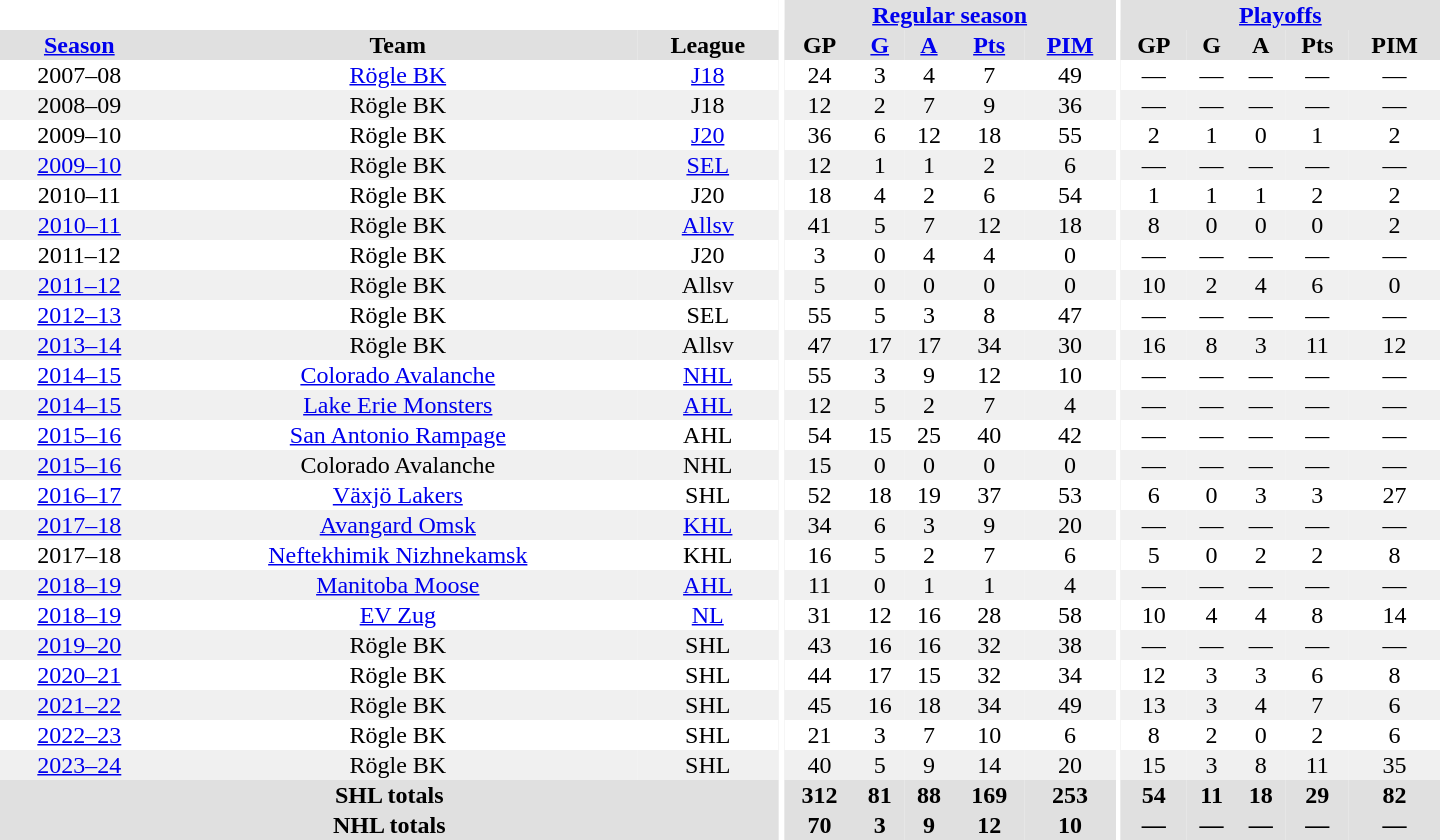<table border="0" cellpadding="1" cellspacing="0" style="text-align:center; width:60em">
<tr bgcolor="#e0e0e0">
<th colspan="3" bgcolor="#ffffff"></th>
<th rowspan="99" bgcolor="#ffffff"></th>
<th colspan="5"><a href='#'>Regular season</a></th>
<th rowspan="99" bgcolor="#ffffff"></th>
<th colspan="5"><a href='#'>Playoffs</a></th>
</tr>
<tr bgcolor="#e0e0e0">
<th><a href='#'>Season</a></th>
<th>Team</th>
<th>League</th>
<th>GP</th>
<th><a href='#'>G</a></th>
<th><a href='#'>A</a></th>
<th><a href='#'>Pts</a></th>
<th><a href='#'>PIM</a></th>
<th>GP</th>
<th>G</th>
<th>A</th>
<th>Pts</th>
<th>PIM</th>
</tr>
<tr>
<td>2007–08</td>
<td><a href='#'>Rögle BK</a></td>
<td><a href='#'>J18</a></td>
<td>24</td>
<td>3</td>
<td>4</td>
<td>7</td>
<td>49</td>
<td>—</td>
<td>—</td>
<td>—</td>
<td>—</td>
<td>—</td>
</tr>
<tr bgcolor="#f0f0f0">
<td>2008–09</td>
<td>Rögle BK</td>
<td>J18</td>
<td>12</td>
<td>2</td>
<td>7</td>
<td>9</td>
<td>36</td>
<td>—</td>
<td>—</td>
<td>—</td>
<td>—</td>
<td>—</td>
</tr>
<tr>
<td>2009–10</td>
<td>Rögle BK</td>
<td><a href='#'>J20</a></td>
<td>36</td>
<td>6</td>
<td>12</td>
<td>18</td>
<td>55</td>
<td>2</td>
<td>1</td>
<td>0</td>
<td>1</td>
<td>2</td>
</tr>
<tr bgcolor="#f0f0f0">
<td><a href='#'>2009–10</a></td>
<td>Rögle BK</td>
<td><a href='#'>SEL</a></td>
<td>12</td>
<td>1</td>
<td>1</td>
<td>2</td>
<td>6</td>
<td>—</td>
<td>—</td>
<td>—</td>
<td>—</td>
<td>—</td>
</tr>
<tr>
<td>2010–11</td>
<td>Rögle BK</td>
<td>J20</td>
<td>18</td>
<td>4</td>
<td>2</td>
<td>6</td>
<td>54</td>
<td>1</td>
<td>1</td>
<td>1</td>
<td>2</td>
<td>2</td>
</tr>
<tr bgcolor="#f0f0f0">
<td><a href='#'>2010–11</a></td>
<td>Rögle BK</td>
<td><a href='#'>Allsv</a></td>
<td>41</td>
<td>5</td>
<td>7</td>
<td>12</td>
<td>18</td>
<td>8</td>
<td>0</td>
<td>0</td>
<td>0</td>
<td>2</td>
</tr>
<tr>
<td>2011–12</td>
<td>Rögle BK</td>
<td>J20</td>
<td>3</td>
<td>0</td>
<td>4</td>
<td>4</td>
<td>0</td>
<td>—</td>
<td>—</td>
<td>—</td>
<td>—</td>
<td>—</td>
</tr>
<tr bgcolor="#f0f0f0">
<td><a href='#'>2011–12</a></td>
<td>Rögle BK</td>
<td>Allsv</td>
<td>5</td>
<td>0</td>
<td>0</td>
<td>0</td>
<td>0</td>
<td>10</td>
<td>2</td>
<td>4</td>
<td>6</td>
<td>0</td>
</tr>
<tr>
<td><a href='#'>2012–13</a></td>
<td>Rögle BK</td>
<td>SEL</td>
<td>55</td>
<td>5</td>
<td>3</td>
<td>8</td>
<td>47</td>
<td>—</td>
<td>—</td>
<td>—</td>
<td>—</td>
<td>—</td>
</tr>
<tr bgcolor="#f0f0f0">
<td><a href='#'>2013–14</a></td>
<td>Rögle BK</td>
<td>Allsv</td>
<td>47</td>
<td>17</td>
<td>17</td>
<td>34</td>
<td>30</td>
<td>16</td>
<td>8</td>
<td>3</td>
<td>11</td>
<td>12</td>
</tr>
<tr>
<td><a href='#'>2014–15</a></td>
<td><a href='#'>Colorado Avalanche</a></td>
<td><a href='#'>NHL</a></td>
<td>55</td>
<td>3</td>
<td>9</td>
<td>12</td>
<td>10</td>
<td>—</td>
<td>—</td>
<td>—</td>
<td>—</td>
<td>—</td>
</tr>
<tr bgcolor="#f0f0f0">
<td><a href='#'>2014–15</a></td>
<td><a href='#'>Lake Erie Monsters</a></td>
<td><a href='#'>AHL</a></td>
<td>12</td>
<td>5</td>
<td>2</td>
<td>7</td>
<td>4</td>
<td>—</td>
<td>—</td>
<td>—</td>
<td>—</td>
<td>—</td>
</tr>
<tr>
<td><a href='#'>2015–16</a></td>
<td><a href='#'>San Antonio Rampage</a></td>
<td>AHL</td>
<td>54</td>
<td>15</td>
<td>25</td>
<td>40</td>
<td>42</td>
<td>—</td>
<td>—</td>
<td>—</td>
<td>—</td>
<td>—</td>
</tr>
<tr bgcolor="#f0f0f0">
<td><a href='#'>2015–16</a></td>
<td>Colorado Avalanche</td>
<td>NHL</td>
<td>15</td>
<td>0</td>
<td>0</td>
<td>0</td>
<td>0</td>
<td>—</td>
<td>—</td>
<td>—</td>
<td>—</td>
<td>—</td>
</tr>
<tr>
<td><a href='#'>2016–17</a></td>
<td><a href='#'>Växjö Lakers</a></td>
<td>SHL</td>
<td>52</td>
<td>18</td>
<td>19</td>
<td>37</td>
<td>53</td>
<td>6</td>
<td>0</td>
<td>3</td>
<td>3</td>
<td>27</td>
</tr>
<tr bgcolor="#f0f0f0">
<td><a href='#'>2017–18</a></td>
<td><a href='#'>Avangard Omsk</a></td>
<td><a href='#'>KHL</a></td>
<td>34</td>
<td>6</td>
<td>3</td>
<td>9</td>
<td>20</td>
<td>—</td>
<td>—</td>
<td>—</td>
<td>—</td>
<td>—</td>
</tr>
<tr>
<td>2017–18</td>
<td><a href='#'>Neftekhimik Nizhnekamsk</a></td>
<td>KHL</td>
<td>16</td>
<td>5</td>
<td>2</td>
<td>7</td>
<td>6</td>
<td>5</td>
<td>0</td>
<td>2</td>
<td>2</td>
<td>8</td>
</tr>
<tr bgcolor="#f0f0f0">
<td><a href='#'>2018–19</a></td>
<td><a href='#'>Manitoba Moose</a></td>
<td><a href='#'>AHL</a></td>
<td>11</td>
<td>0</td>
<td>1</td>
<td>1</td>
<td>4</td>
<td>—</td>
<td>—</td>
<td>—</td>
<td>—</td>
<td>—</td>
</tr>
<tr>
<td><a href='#'>2018–19</a></td>
<td><a href='#'>EV Zug</a></td>
<td><a href='#'>NL</a></td>
<td>31</td>
<td>12</td>
<td>16</td>
<td>28</td>
<td>58</td>
<td>10</td>
<td>4</td>
<td>4</td>
<td>8</td>
<td>14</td>
</tr>
<tr bgcolor="#f0f0f0">
<td><a href='#'>2019–20</a></td>
<td>Rögle BK</td>
<td>SHL</td>
<td>43</td>
<td>16</td>
<td>16</td>
<td>32</td>
<td>38</td>
<td>—</td>
<td>—</td>
<td>—</td>
<td>—</td>
<td>—</td>
</tr>
<tr>
<td><a href='#'>2020–21</a></td>
<td>Rögle BK</td>
<td>SHL</td>
<td>44</td>
<td>17</td>
<td>15</td>
<td>32</td>
<td>34</td>
<td>12</td>
<td>3</td>
<td>3</td>
<td>6</td>
<td>8</td>
</tr>
<tr bgcolor="#f0f0f0">
<td><a href='#'>2021–22</a></td>
<td>Rögle BK</td>
<td>SHL</td>
<td>45</td>
<td>16</td>
<td>18</td>
<td>34</td>
<td>49</td>
<td>13</td>
<td>3</td>
<td>4</td>
<td>7</td>
<td>6</td>
</tr>
<tr>
<td><a href='#'>2022–23</a></td>
<td>Rögle BK</td>
<td>SHL</td>
<td>21</td>
<td>3</td>
<td>7</td>
<td>10</td>
<td>6</td>
<td>8</td>
<td>2</td>
<td>0</td>
<td>2</td>
<td>6</td>
</tr>
<tr bgcolor="#f0f0f0">
<td><a href='#'>2023–24</a></td>
<td>Rögle BK</td>
<td>SHL</td>
<td>40</td>
<td>5</td>
<td>9</td>
<td>14</td>
<td>20</td>
<td>15</td>
<td>3</td>
<td>8</td>
<td>11</td>
<td>35</td>
</tr>
<tr bgcolor="#e0e0e0">
<th colspan="3">SHL totals</th>
<th>312</th>
<th>81</th>
<th>88</th>
<th>169</th>
<th>253</th>
<th>54</th>
<th>11</th>
<th>18</th>
<th>29</th>
<th>82</th>
</tr>
<tr bgcolor="#e0e0e0">
<th colspan="3">NHL totals</th>
<th>70</th>
<th>3</th>
<th>9</th>
<th>12</th>
<th>10</th>
<th>—</th>
<th>—</th>
<th>—</th>
<th>—</th>
<th>—</th>
</tr>
</table>
